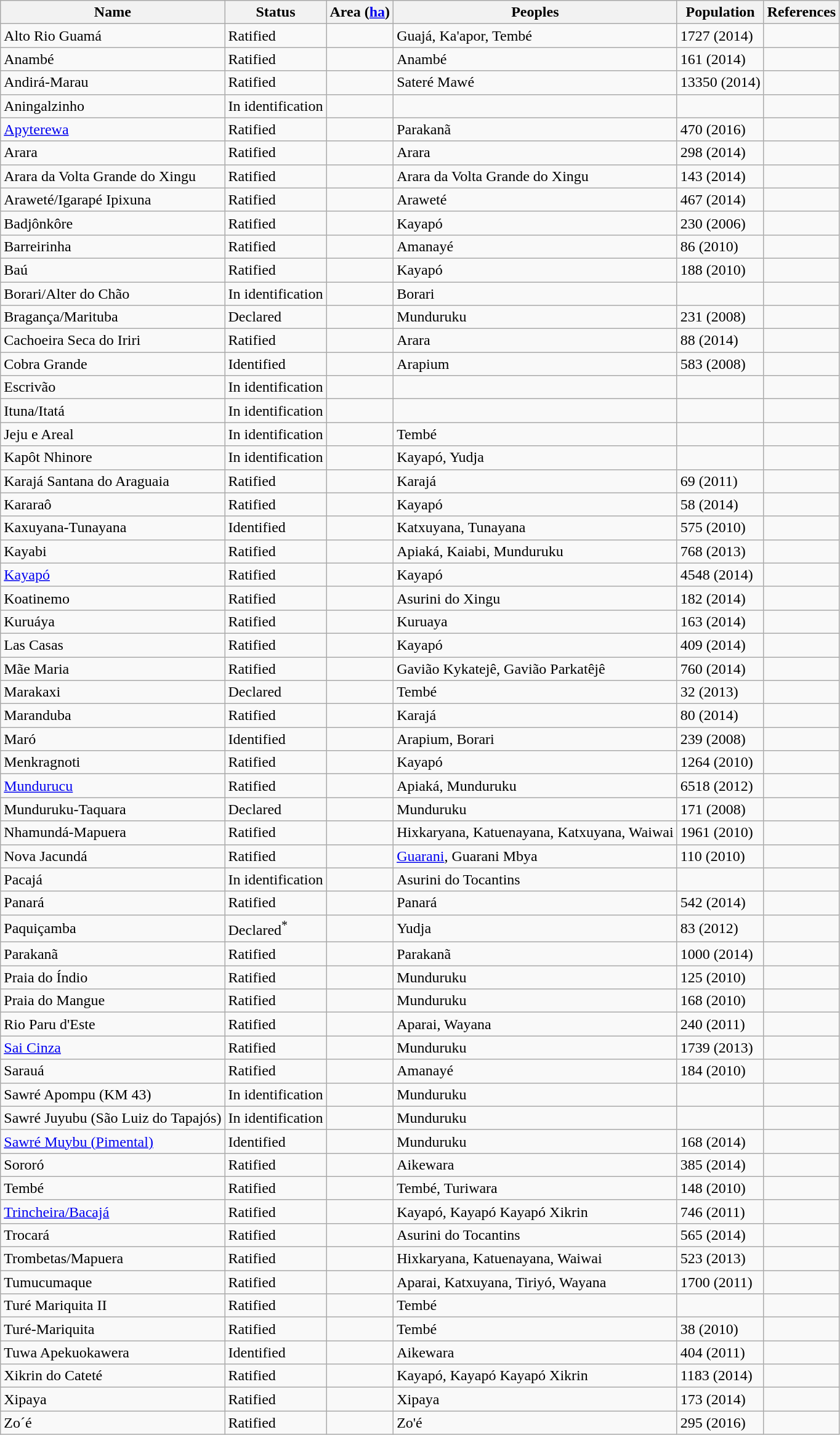<table class="sortable wikitable">
<tr>
<th>Name</th>
<th>Status</th>
<th>Area (<a href='#'>ha</a>)</th>
<th>Peoples</th>
<th>Population</th>
<th>References</th>
</tr>
<tr>
<td>Alto Rio Guamá</td>
<td>Ratified</td>
<td></td>
<td>Guajá, Ka'apor, Tembé</td>
<td>1727 (2014)</td>
<td></td>
</tr>
<tr>
<td>Anambé</td>
<td>Ratified</td>
<td></td>
<td>Anambé</td>
<td>161 (2014)</td>
<td></td>
</tr>
<tr>
<td>Andirá-Marau</td>
<td>Ratified</td>
<td></td>
<td>Sateré Mawé</td>
<td>13350 (2014)</td>
<td></td>
</tr>
<tr>
<td>Aningalzinho</td>
<td>In identification</td>
<td></td>
<td></td>
<td></td>
<td></td>
</tr>
<tr>
<td><a href='#'>Apyterewa</a></td>
<td>Ratified</td>
<td></td>
<td>Parakanã</td>
<td>470 (2016)</td>
<td></td>
</tr>
<tr>
<td>Arara</td>
<td>Ratified</td>
<td></td>
<td>Arara</td>
<td>298 (2014)</td>
<td></td>
</tr>
<tr>
<td>Arara da Volta Grande do Xingu</td>
<td>Ratified</td>
<td></td>
<td>Arara da Volta Grande do Xingu</td>
<td>143 (2014)</td>
<td></td>
</tr>
<tr>
<td>Araweté/Igarapé Ipixuna</td>
<td>Ratified</td>
<td></td>
<td>Araweté</td>
<td>467 (2014)</td>
<td></td>
</tr>
<tr>
<td>Badjônkôre</td>
<td>Ratified</td>
<td></td>
<td>Kayapó</td>
<td>230 (2006)</td>
<td></td>
</tr>
<tr>
<td>Barreirinha</td>
<td>Ratified</td>
<td></td>
<td>Amanayé</td>
<td>86 (2010)</td>
<td></td>
</tr>
<tr>
<td>Baú</td>
<td>Ratified</td>
<td></td>
<td>Kayapó</td>
<td>188 (2010)</td>
<td></td>
</tr>
<tr>
<td>Borari/Alter do Chão</td>
<td>In identification</td>
<td></td>
<td>Borari</td>
<td></td>
<td></td>
</tr>
<tr>
<td>Bragança/Marituba</td>
<td>Declared</td>
<td></td>
<td>Munduruku</td>
<td>231 (2008)</td>
<td></td>
</tr>
<tr>
<td>Cachoeira Seca do Iriri</td>
<td>Ratified</td>
<td></td>
<td>Arara</td>
<td>88 (2014)</td>
<td></td>
</tr>
<tr>
<td>Cobra Grande</td>
<td>Identified</td>
<td></td>
<td>Arapium</td>
<td>583 (2008)</td>
<td></td>
</tr>
<tr>
<td>Escrivão</td>
<td>In identification</td>
<td></td>
<td></td>
<td></td>
<td></td>
</tr>
<tr>
<td>Ituna/Itatá</td>
<td>In identification</td>
<td></td>
<td></td>
<td></td>
<td></td>
</tr>
<tr>
<td>Jeju e Areal</td>
<td>In identification</td>
<td></td>
<td>Tembé</td>
<td></td>
<td></td>
</tr>
<tr>
<td>Kapôt Nhinore</td>
<td>In identification</td>
<td></td>
<td>Kayapó, Yudja</td>
<td></td>
<td></td>
</tr>
<tr>
<td>Karajá Santana do Araguaia</td>
<td>Ratified</td>
<td></td>
<td>Karajá</td>
<td>69 (2011)</td>
<td></td>
</tr>
<tr>
<td>Kararaô</td>
<td>Ratified</td>
<td></td>
<td>Kayapó</td>
<td>58 (2014)</td>
<td></td>
</tr>
<tr>
<td>Kaxuyana-Tunayana</td>
<td>Identified</td>
<td></td>
<td>Katxuyana, Tunayana</td>
<td>575 (2010)</td>
<td></td>
</tr>
<tr>
<td>Kayabi</td>
<td>Ratified</td>
<td></td>
<td>Apiaká, Kaiabi, Munduruku</td>
<td>768 (2013)</td>
<td></td>
</tr>
<tr>
<td><a href='#'>Kayapó</a></td>
<td>Ratified</td>
<td></td>
<td>Kayapó</td>
<td>4548 (2014)</td>
<td></td>
</tr>
<tr>
<td>Koatinemo</td>
<td>Ratified</td>
<td></td>
<td>Asurini do Xingu</td>
<td>182 (2014)</td>
<td></td>
</tr>
<tr>
<td>Kuruáya</td>
<td>Ratified</td>
<td></td>
<td>Kuruaya</td>
<td>163 (2014)</td>
<td></td>
</tr>
<tr>
<td>Las Casas</td>
<td>Ratified</td>
<td></td>
<td>Kayapó</td>
<td>409 (2014)</td>
<td></td>
</tr>
<tr>
<td>Mãe Maria</td>
<td>Ratified</td>
<td></td>
<td>Gavião Kykatejê, Gavião Parkatêjê</td>
<td>760 (2014)</td>
<td></td>
</tr>
<tr>
<td>Marakaxi</td>
<td>Declared</td>
<td></td>
<td>Tembé</td>
<td>32 (2013)</td>
<td></td>
</tr>
<tr>
<td>Maranduba</td>
<td>Ratified</td>
<td></td>
<td>Karajá</td>
<td>80 (2014)</td>
<td></td>
</tr>
<tr>
<td>Maró</td>
<td>Identified</td>
<td></td>
<td>Arapium, Borari</td>
<td>239 (2008)</td>
<td></td>
</tr>
<tr>
<td>Menkragnoti</td>
<td>Ratified</td>
<td></td>
<td>Kayapó</td>
<td>1264 (2010)</td>
<td></td>
</tr>
<tr>
<td><a href='#'>Mundurucu</a></td>
<td>Ratified</td>
<td></td>
<td>Apiaká, Munduruku</td>
<td>6518 (2012)</td>
<td></td>
</tr>
<tr>
<td>Munduruku-Taquara</td>
<td>Declared</td>
<td></td>
<td>Munduruku</td>
<td>171 (2008)</td>
<td></td>
</tr>
<tr>
<td>Nhamundá-Mapuera</td>
<td>Ratified</td>
<td></td>
<td>Hixkaryana, Katuenayana, Katxuyana, Waiwai</td>
<td>1961 (2010)</td>
<td></td>
</tr>
<tr>
<td>Nova Jacundá</td>
<td>Ratified</td>
<td></td>
<td><a href='#'>Guarani</a>, Guarani Mbya</td>
<td>110 (2010)</td>
<td></td>
</tr>
<tr>
<td>Pacajá</td>
<td>In identification</td>
<td></td>
<td>Asurini do Tocantins</td>
<td></td>
<td></td>
</tr>
<tr>
<td>Panará</td>
<td>Ratified</td>
<td></td>
<td>Panará</td>
<td>542 (2014)</td>
<td></td>
</tr>
<tr>
<td>Paquiçamba</td>
<td>Declared<sup>*</sup></td>
<td></td>
<td>Yudja</td>
<td>83 (2012)</td>
<td></td>
</tr>
<tr>
<td>Parakanã</td>
<td>Ratified</td>
<td></td>
<td>Parakanã</td>
<td>1000 (2014)</td>
<td></td>
</tr>
<tr>
<td>Praia do Índio</td>
<td>Ratified</td>
<td></td>
<td>Munduruku</td>
<td>125 (2010)</td>
<td></td>
</tr>
<tr>
<td>Praia do Mangue</td>
<td>Ratified</td>
<td></td>
<td>Munduruku</td>
<td>168 (2010)</td>
<td></td>
</tr>
<tr>
<td>Rio Paru d'Este</td>
<td>Ratified</td>
<td></td>
<td>Aparai, Wayana</td>
<td>240 (2011)</td>
<td></td>
</tr>
<tr>
<td><a href='#'>Sai Cinza</a></td>
<td>Ratified</td>
<td></td>
<td>Munduruku</td>
<td>1739 (2013)</td>
<td></td>
</tr>
<tr>
<td>Sarauá</td>
<td>Ratified</td>
<td></td>
<td>Amanayé</td>
<td>184 (2010)</td>
<td></td>
</tr>
<tr>
<td>Sawré Apompu (KM 43)</td>
<td>In identification</td>
<td></td>
<td>Munduruku</td>
<td></td>
<td></td>
</tr>
<tr>
<td>Sawré Juyubu (São Luiz do Tapajós)</td>
<td>In identification</td>
<td></td>
<td>Munduruku</td>
<td></td>
<td></td>
</tr>
<tr>
<td><a href='#'>Sawré Muybu (Pimental)</a></td>
<td>Identified</td>
<td></td>
<td>Munduruku</td>
<td>168 (2014)</td>
<td></td>
</tr>
<tr>
<td>Sororó</td>
<td>Ratified</td>
<td></td>
<td>Aikewara</td>
<td>385 (2014)</td>
<td></td>
</tr>
<tr>
<td>Tembé</td>
<td>Ratified</td>
<td></td>
<td>Tembé, Turiwara</td>
<td>148 (2010)</td>
<td></td>
</tr>
<tr>
<td><a href='#'>Trincheira/Bacajá</a></td>
<td>Ratified</td>
<td></td>
<td>Kayapó, Kayapó Kayapó Xikrin</td>
<td>746 (2011)</td>
<td></td>
</tr>
<tr>
<td>Trocará</td>
<td>Ratified</td>
<td></td>
<td>Asurini do Tocantins</td>
<td>565 (2014)</td>
<td></td>
</tr>
<tr>
<td>Trombetas/Mapuera</td>
<td>Ratified</td>
<td></td>
<td>Hixkaryana, Katuenayana, Waiwai</td>
<td>523 (2013)</td>
<td></td>
</tr>
<tr>
<td>Tumucumaque</td>
<td>Ratified</td>
<td></td>
<td>Aparai, Katxuyana, Tiriyó, Wayana</td>
<td>1700 (2011)</td>
<td></td>
</tr>
<tr>
<td>Turé Mariquita II</td>
<td>Ratified</td>
<td></td>
<td>Tembé</td>
<td></td>
<td></td>
</tr>
<tr>
<td>Turé-Mariquita</td>
<td>Ratified</td>
<td></td>
<td>Tembé</td>
<td>38 (2010)</td>
<td></td>
</tr>
<tr>
<td>Tuwa Apekuokawera</td>
<td>Identified</td>
<td></td>
<td>Aikewara</td>
<td>404 (2011)</td>
<td></td>
</tr>
<tr>
<td>Xikrin do Cateté</td>
<td>Ratified</td>
<td></td>
<td>Kayapó, Kayapó Kayapó Xikrin</td>
<td>1183 (2014)</td>
<td></td>
</tr>
<tr>
<td>Xipaya</td>
<td>Ratified</td>
<td></td>
<td>Xipaya</td>
<td>173 (2014)</td>
<td></td>
</tr>
<tr>
<td>Zo´é</td>
<td>Ratified</td>
<td></td>
<td>Zo'é</td>
<td>295 (2016)</td>
<td></td>
</tr>
</table>
